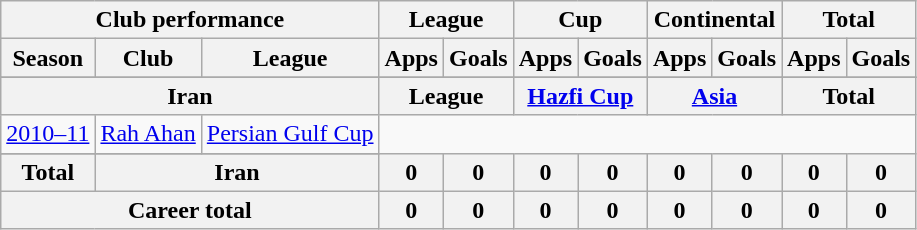<table class="wikitable" style="text-align:center">
<tr>
<th colspan=3>Club performance</th>
<th colspan=2>League</th>
<th colspan=2>Cup</th>
<th colspan=2>Continental</th>
<th colspan=2>Total</th>
</tr>
<tr>
<th>Season</th>
<th>Club</th>
<th>League</th>
<th>Apps</th>
<th>Goals</th>
<th>Apps</th>
<th>Goals</th>
<th>Apps</th>
<th>Goals</th>
<th>Apps</th>
<th>Goals</th>
</tr>
<tr>
</tr>
<tr>
<th colspan=3>Iran</th>
<th colspan=2>League</th>
<th colspan=2><a href='#'>Hazfi Cup</a></th>
<th colspan=2><a href='#'>Asia</a></th>
<th colspan=2>Total</th>
</tr>
<tr>
<td><a href='#'>2010–11</a></td>
<td rowspan="1"><a href='#'>Rah Ahan</a></td>
<td rowspan="1"><a href='#'>Persian Gulf Cup</a></td>
</tr>
<tr>
</tr>
<tr>
<th rowspan=1>Total</th>
<th colspan=2>Iran</th>
<th>0</th>
<th>0</th>
<th>0</th>
<th>0</th>
<th>0</th>
<th>0</th>
<th>0</th>
<th>0</th>
</tr>
<tr>
<th colspan=3>Career total</th>
<th>0</th>
<th>0</th>
<th>0</th>
<th>0</th>
<th>0</th>
<th>0</th>
<th>0</th>
<th>0</th>
</tr>
</table>
